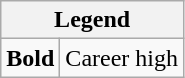<table class="wikitable mw-collapsible mw-collapsed">
<tr>
<th colspan="2">Legend</th>
</tr>
<tr>
<td><strong>Bold</strong></td>
<td>Career high</td>
</tr>
</table>
